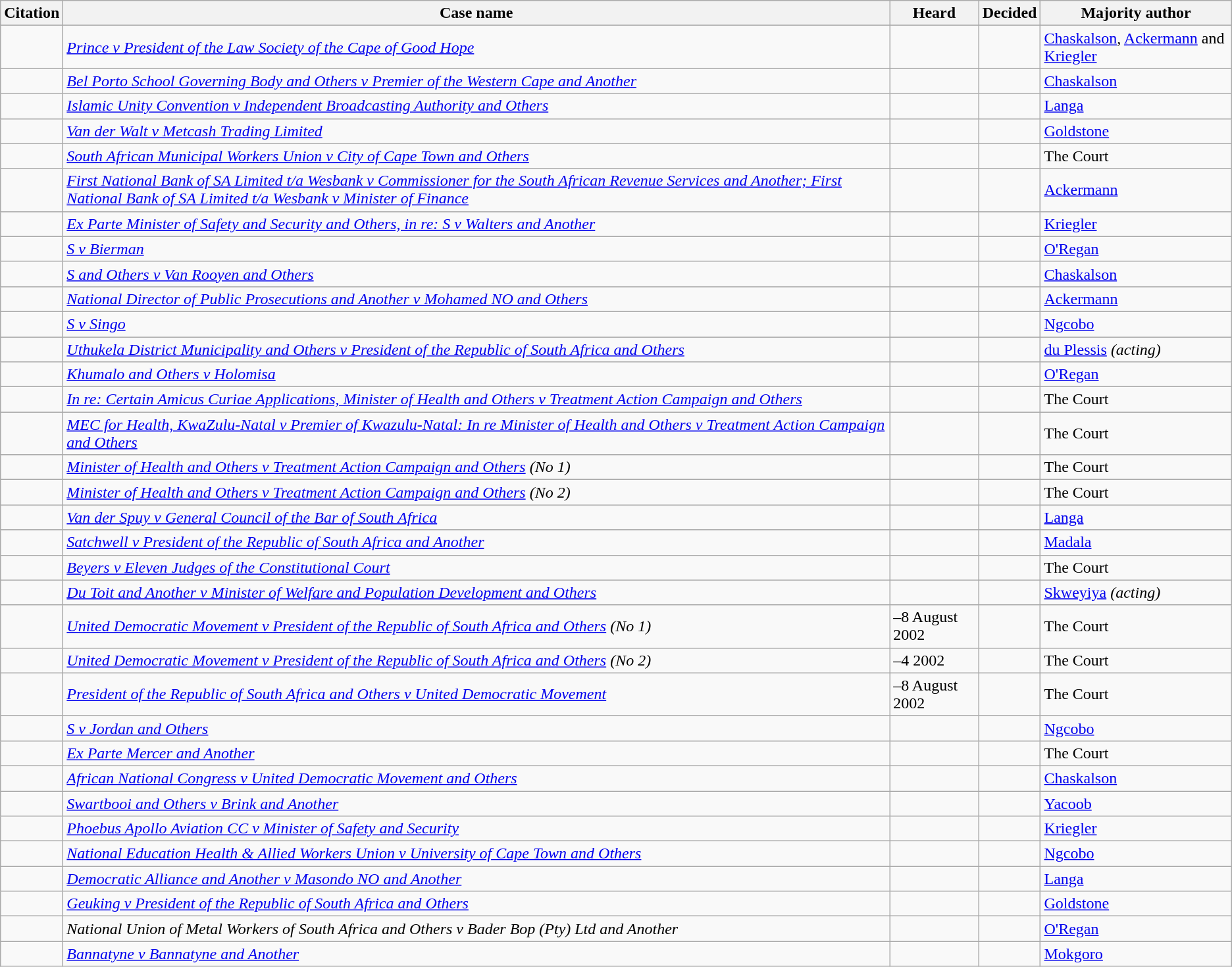<table class="wikitable sortable static-row-numbers">
<tr>
<th>Citation</th>
<th>Case name</th>
<th>Heard</th>
<th>Decided</th>
<th>Majority author</th>
</tr>
<tr>
<td nowrap></td>
<td><em><a href='#'>Prince v President of the Law Society of the Cape of Good Hope</a></em></td>
<td></td>
<td></td>
<td><a href='#'>Chaskalson</a>, <a href='#'>Ackermann</a> and <a href='#'>Kriegler</a></td>
</tr>
<tr>
<td nowrap></td>
<td><em><a href='#'>Bel Porto School Governing Body and Others v Premier of the Western Cape and Another</a></em></td>
<td></td>
<td></td>
<td><a href='#'>Chaskalson</a></td>
</tr>
<tr>
<td nowrap></td>
<td><em><a href='#'>Islamic Unity Convention v Independent Broadcasting Authority and Others</a></em></td>
<td></td>
<td></td>
<td><a href='#'>Langa</a></td>
</tr>
<tr>
<td nowrap></td>
<td><em><a href='#'>Van der Walt v Metcash Trading Limited</a></em></td>
<td></td>
<td></td>
<td><a href='#'>Goldstone</a></td>
</tr>
<tr>
<td nowrap></td>
<td><em><a href='#'>South African Municipal Workers Union v City of Cape Town and Others</a></em></td>
<td></td>
<td></td>
<td>The Court</td>
</tr>
<tr>
<td nowrap></td>
<td><em><a href='#'>First National Bank of SA Limited t/a Wesbank v Commissioner for the South African Revenue Services and Another; First National Bank of SA Limited t/a Wesbank v Minister of Finance</a></em></td>
<td></td>
<td></td>
<td><a href='#'>Ackermann</a></td>
</tr>
<tr>
<td nowrap></td>
<td><em><a href='#'>Ex Parte Minister of Safety and Security and Others, in re: S v Walters and Another</a></em></td>
<td></td>
<td></td>
<td><a href='#'>Kriegler</a></td>
</tr>
<tr>
<td nowrap></td>
<td><em><a href='#'>S v Bierman</a></em></td>
<td></td>
<td></td>
<td><a href='#'>O'Regan</a></td>
</tr>
<tr>
<td nowrap></td>
<td><em><a href='#'>S and Others v Van Rooyen and Others</a></em></td>
<td></td>
<td></td>
<td><a href='#'>Chaskalson</a></td>
</tr>
<tr>
<td nowrap></td>
<td><em><a href='#'>National Director of Public Prosecutions and Another v Mohamed NO and Others</a></em></td>
<td></td>
<td></td>
<td><a href='#'>Ackermann</a></td>
</tr>
<tr>
<td nowrap></td>
<td><em><a href='#'>S v Singo</a></em></td>
<td></td>
<td></td>
<td><a href='#'>Ngcobo</a></td>
</tr>
<tr>
<td nowrap></td>
<td><em><a href='#'>Uthukela District Municipality and Others v President of the Republic of South Africa and Others</a></em></td>
<td></td>
<td></td>
<td><a href='#'>du Plessis</a>  <em>(acting)</em></td>
</tr>
<tr>
<td nowrap></td>
<td><em><a href='#'>Khumalo and Others v Holomisa</a></em></td>
<td></td>
<td></td>
<td><a href='#'>O'Regan</a></td>
</tr>
<tr>
<td nowrap></td>
<td><em><a href='#'>In re: Certain Amicus Curiae Applications, Minister of Health and Others v Treatment Action Campaign and Others</a></em></td>
<td></td>
<td></td>
<td>The Court</td>
</tr>
<tr>
<td nowrap></td>
<td><em><a href='#'>MEC for Health, KwaZulu-Natal v Premier of Kwazulu-Natal: In re Minister of Health and Others v Treatment Action Campaign and Others</a></em></td>
<td></td>
<td></td>
<td>The Court</td>
</tr>
<tr>
<td nowrap></td>
<td><em><a href='#'>Minister of Health and Others v Treatment Action Campaign and Others</a> (No 1)</em></td>
<td></td>
<td></td>
<td>The Court</td>
</tr>
<tr>
<td nowrap></td>
<td><em><a href='#'>Minister of Health and Others v Treatment Action Campaign and Others</a> (No 2)</em></td>
<td></td>
<td></td>
<td>The Court</td>
</tr>
<tr>
<td nowrap></td>
<td><em><a href='#'>Van der Spuy v General Council of the Bar of South Africa</a></em></td>
<td></td>
<td></td>
<td><a href='#'>Langa</a></td>
</tr>
<tr>
<td nowrap></td>
<td><em><a href='#'>Satchwell v President of the Republic of South Africa and Another</a></em></td>
<td></td>
<td></td>
<td><a href='#'>Madala</a></td>
</tr>
<tr>
<td nowrap></td>
<td><em><a href='#'>Beyers v Eleven Judges of the Constitutional Court</a></em></td>
<td></td>
<td></td>
<td>The Court</td>
</tr>
<tr>
<td nowrap></td>
<td><em><a href='#'>Du Toit and Another v Minister of Welfare and Population Development and Others</a></em></td>
<td></td>
<td></td>
<td><a href='#'>Skweyiya</a> <em>(acting)</em></td>
</tr>
<tr>
<td nowrap></td>
<td><em><a href='#'>United Democratic Movement v President of the Republic of South Africa and Others</a> (No 1)</em></td>
<td>–8 August 2002</td>
<td></td>
<td>The Court</td>
</tr>
<tr>
<td nowrap></td>
<td><em><a href='#'>United Democratic Movement v President of the Republic of South Africa and Others</a> (No 2)</em></td>
<td>–4 2002</td>
<td></td>
<td>The Court</td>
</tr>
<tr>
<td nowrap></td>
<td><em><a href='#'>President of the Republic of South Africa and Others v United Democratic Movement</a></em></td>
<td>–8 August 2002</td>
<td></td>
<td>The Court</td>
</tr>
<tr>
<td nowrap></td>
<td><em><a href='#'>S v Jordan and Others</a></em></td>
<td></td>
<td></td>
<td><a href='#'>Ngcobo</a></td>
</tr>
<tr>
<td nowrap></td>
<td><em><a href='#'>Ex Parte Mercer and Another</a></em></td>
<td></td>
<td></td>
<td>The Court</td>
</tr>
<tr>
<td nowrap></td>
<td><em><a href='#'>African National Congress v United Democratic Movement and Others</a></em></td>
<td></td>
<td></td>
<td><a href='#'>Chaskalson</a></td>
</tr>
<tr>
<td nowrap></td>
<td><em><a href='#'>Swartbooi and Others v Brink and Another</a></em></td>
<td></td>
<td></td>
<td><a href='#'>Yacoob</a></td>
</tr>
<tr>
<td nowrap></td>
<td><em><a href='#'>Phoebus Apollo Aviation CC v Minister of Safety and Security</a></em></td>
<td></td>
<td></td>
<td><a href='#'>Kriegler</a></td>
</tr>
<tr>
<td nowrap></td>
<td><em><a href='#'>National Education Health & Allied Workers Union v University of Cape Town and Others</a></em></td>
<td></td>
<td></td>
<td><a href='#'>Ngcobo</a></td>
</tr>
<tr>
<td nowrap></td>
<td><em><a href='#'>Democratic Alliance and Another v Masondo NO and Another</a></em></td>
<td></td>
<td></td>
<td><a href='#'>Langa</a></td>
</tr>
<tr>
<td nowrap></td>
<td><em><a href='#'>Geuking v President of the Republic of South Africa and Others</a></em></td>
<td></td>
<td></td>
<td><a href='#'>Goldstone</a></td>
</tr>
<tr>
<td nowrap></td>
<td><em>National Union of Metal Workers of South Africa and Others v Bader Bop (Pty) Ltd and Another</em></td>
<td></td>
<td></td>
<td><a href='#'>O'Regan</a></td>
</tr>
<tr>
<td nowrap></td>
<td><em><a href='#'>Bannatyne v Bannatyne and Another</a></em></td>
<td></td>
<td></td>
<td><a href='#'>Mokgoro</a></td>
</tr>
</table>
